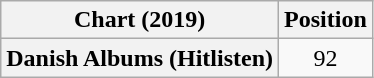<table class="wikitable plainrowheaders" style="text-align:center">
<tr>
<th scope="col">Chart (2019)</th>
<th scope="col">Position</th>
</tr>
<tr>
<th scope="row">Danish Albums (Hitlisten)</th>
<td>92</td>
</tr>
</table>
